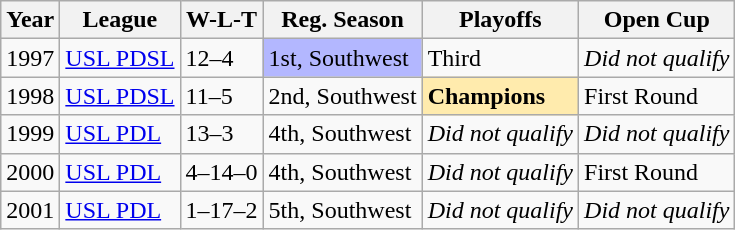<table class="wikitable">
<tr>
<th>Year</th>
<th>League</th>
<th>W-L-T</th>
<th>Reg. Season</th>
<th>Playoffs</th>
<th>Open Cup</th>
</tr>
<tr>
<td>1997</td>
<td><a href='#'>USL PDSL</a></td>
<td>12–4</td>
<td bgcolor="B3B7FF">1st, Southwest</td>
<td>Third</td>
<td><em>Did not qualify</em></td>
</tr>
<tr>
<td>1998</td>
<td><a href='#'>USL PDSL</a></td>
<td>11–5</td>
<td>2nd, Southwest</td>
<td bgcolor="FFEBAD"><strong>Champions</strong></td>
<td>First Round</td>
</tr>
<tr>
<td>1999</td>
<td><a href='#'>USL PDL</a></td>
<td>13–3</td>
<td>4th, Southwest</td>
<td><em>Did not qualify</em></td>
<td><em>Did not qualify</em></td>
</tr>
<tr>
<td>2000</td>
<td><a href='#'>USL PDL</a></td>
<td>4–14–0</td>
<td>4th, Southwest</td>
<td><em>Did not qualify</em></td>
<td>First Round</td>
</tr>
<tr>
<td>2001</td>
<td><a href='#'>USL PDL</a></td>
<td>1–17–2</td>
<td>5th, Southwest</td>
<td><em>Did not qualify</em></td>
<td><em>Did not qualify</em></td>
</tr>
</table>
